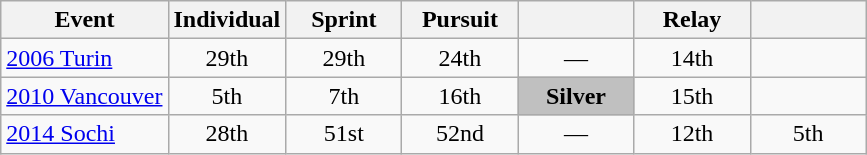<table class="wikitable" style="text-align: center;">
<tr ">
<th>Event</th>
<th style="width:70px;">Individual</th>
<th style="width:70px;">Sprint</th>
<th style="width:70px;">Pursuit</th>
<th style="width:70px;"></th>
<th style="width:70px;">Relay</th>
<th style="width:70px;"></th>
</tr>
<tr>
<td align=left> <a href='#'>2006 Turin</a></td>
<td>29th</td>
<td>29th</td>
<td>24th</td>
<td>—</td>
<td>14th</td>
<td></td>
</tr>
<tr>
<td align=left> <a href='#'>2010 Vancouver</a></td>
<td>5th</td>
<td>7th</td>
<td>16th</td>
<td style="background:silver;"><strong>Silver</strong></td>
<td>15th</td>
<td></td>
</tr>
<tr>
<td align=left> <a href='#'>2014 Sochi</a></td>
<td>28th</td>
<td>51st</td>
<td>52nd</td>
<td>—</td>
<td>12th</td>
<td>5th</td>
</tr>
</table>
